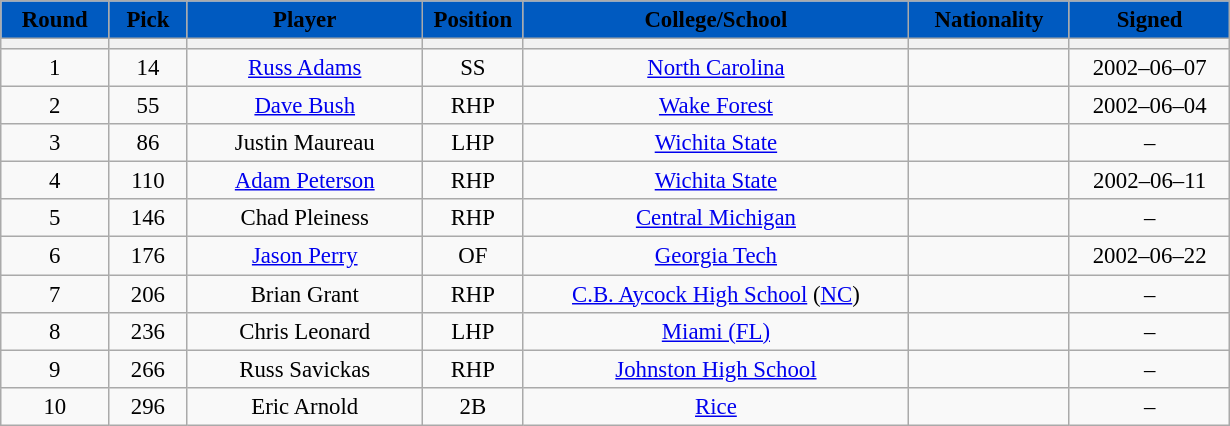<table class="wikitable" style="font-size: 95%; text-align: center;">
<tr>
<th style="background:#005ac0;" color:white;"><span>Round</span></th>
<th style="background:#005ac0;" color:white;"><span>Pick</span></th>
<th style="background:#005ac0;" color:white;"><span>Player</span></th>
<th style="background:#005ac0;" color:white;"><span>Position</span></th>
<th style="background:#005ac0;" color:white;"><span>College/School</span></th>
<th style="background:#005ac0;" color:white;"><span>Nationality</span></th>
<th style="background:#005ac0;" color:white;"><span>Signed</span></th>
</tr>
<tr>
<th width="65"></th>
<th width="45"></th>
<th style="width:150px;"></th>
<th width="60"></th>
<th style="width:250px;"></th>
<th style="width:100px;"></th>
<th style="width:100px;"></th>
</tr>
<tr>
<td>1</td>
<td>14</td>
<td><a href='#'>Russ Adams</a></td>
<td>SS</td>
<td><a href='#'>North Carolina</a></td>
<td></td>
<td>2002–06–07</td>
</tr>
<tr>
<td>2</td>
<td>55</td>
<td><a href='#'>Dave Bush</a></td>
<td>RHP</td>
<td><a href='#'>Wake Forest</a></td>
<td></td>
<td>2002–06–04</td>
</tr>
<tr>
<td>3</td>
<td>86</td>
<td>Justin Maureau</td>
<td>LHP</td>
<td><a href='#'>Wichita State</a></td>
<td></td>
<td>–</td>
</tr>
<tr>
<td>4</td>
<td>110</td>
<td><a href='#'>Adam Peterson</a></td>
<td>RHP</td>
<td><a href='#'>Wichita State</a></td>
<td></td>
<td>2002–06–11</td>
</tr>
<tr>
<td>5</td>
<td>146</td>
<td>Chad Pleiness</td>
<td>RHP</td>
<td><a href='#'>Central Michigan</a></td>
<td></td>
<td>–</td>
</tr>
<tr>
<td>6</td>
<td>176</td>
<td><a href='#'>Jason Perry</a></td>
<td>OF</td>
<td><a href='#'>Georgia Tech</a></td>
<td></td>
<td>2002–06–22</td>
</tr>
<tr>
<td>7</td>
<td>206</td>
<td>Brian Grant</td>
<td>RHP</td>
<td><a href='#'>C.B. Aycock High School</a> (<a href='#'>NC</a>)</td>
<td></td>
<td>–</td>
</tr>
<tr>
<td>8</td>
<td>236</td>
<td>Chris Leonard</td>
<td>LHP</td>
<td><a href='#'>Miami (FL)</a></td>
<td></td>
<td>–</td>
</tr>
<tr>
<td>9</td>
<td>266</td>
<td>Russ Savickas</td>
<td>RHP</td>
<td><a href='#'>Johnston High School</a></td>
<td></td>
<td>–</td>
</tr>
<tr>
<td>10</td>
<td>296</td>
<td>Eric Arnold</td>
<td>2B</td>
<td><a href='#'>Rice</a></td>
<td></td>
<td>–</td>
</tr>
</table>
